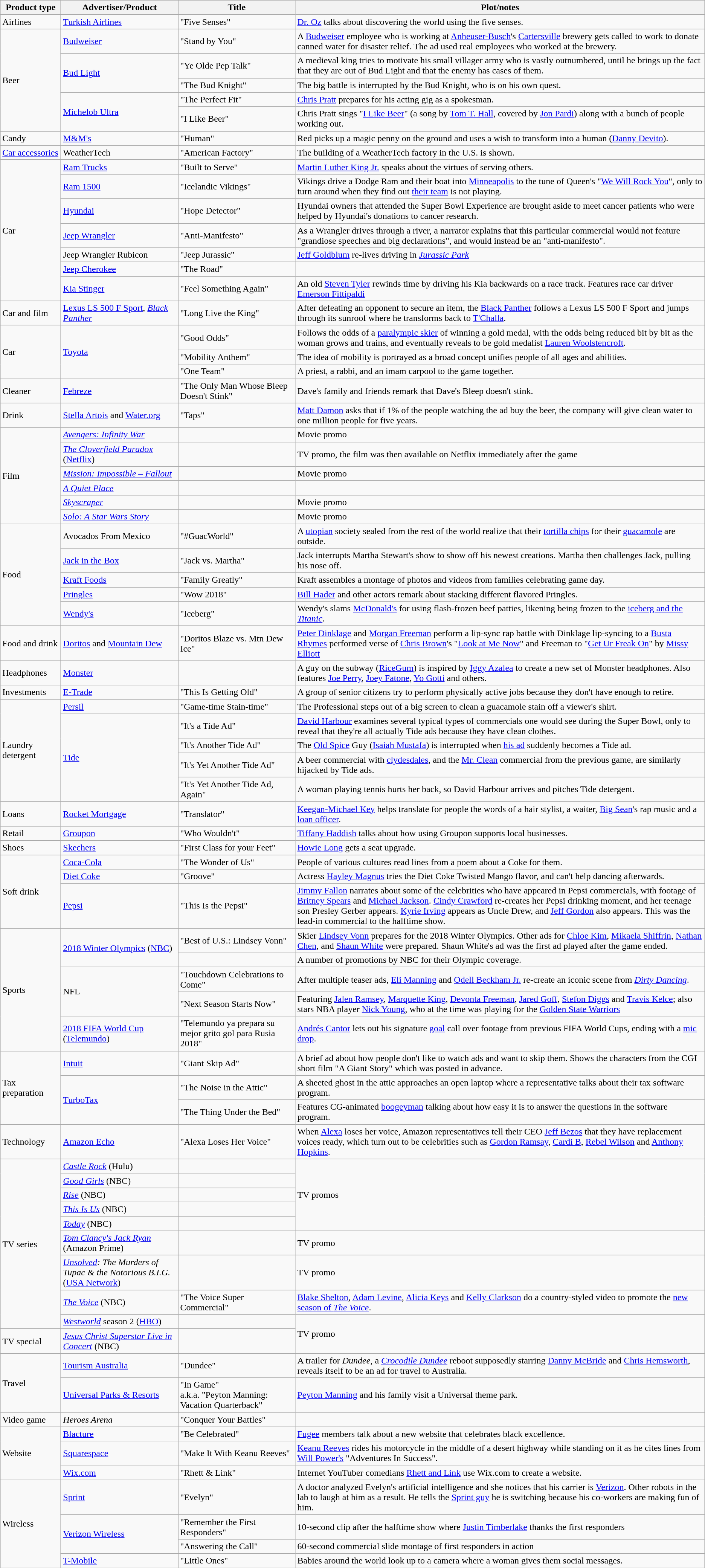<table class="wikitable">
<tr>
<th width="100">Product type</th>
<th width="200">Advertiser/Product</th>
<th width="200">Title</th>
<th>Plot/notes</th>
</tr>
<tr>
<td>Airlines</td>
<td><a href='#'>Turkish Airlines</a></td>
<td>"Five Senses"</td>
<td><a href='#'>Dr. Oz</a> talks about discovering the world using the five senses.</td>
</tr>
<tr>
<td rowspan="5">Beer</td>
<td><a href='#'>Budweiser</a></td>
<td>"Stand by You"</td>
<td>A <a href='#'>Budweiser</a> employee who is working at <a href='#'>Anheuser-Busch</a>'s <a href='#'>Cartersville</a> brewery gets called to work to donate canned water for disaster relief. The ad used real employees who worked at the brewery.</td>
</tr>
<tr>
<td rowspan="2"><a href='#'>Bud Light</a></td>
<td>"Ye Olde Pep Talk"</td>
<td>A medieval king tries to motivate his small villager army who is vastly outnumbered, until he brings up the fact that they are out of Bud Light and that the enemy has cases of them.</td>
</tr>
<tr>
<td>"The Bud Knight"</td>
<td>The big battle is interrupted by the Bud Knight, who is on his own quest.</td>
</tr>
<tr>
<td rowspan="2"><a href='#'>Michelob Ultra</a></td>
<td>"The Perfect Fit"</td>
<td><a href='#'>Chris Pratt</a> prepares for his acting gig as a spokesman.</td>
</tr>
<tr>
<td>"I Like Beer"</td>
<td>Chris Pratt sings "<a href='#'>I Like Beer</a>" (a song by <a href='#'>Tom T. Hall</a>, covered by <a href='#'>Jon Pardi</a>) along with a bunch of people working out.</td>
</tr>
<tr>
<td>Candy</td>
<td><a href='#'>M&M's</a></td>
<td>"Human"</td>
<td>Red picks up a magic penny on the ground and uses a wish to transform into a human (<a href='#'>Danny Devito</a>).</td>
</tr>
<tr>
<td><a href='#'>Car accessories</a></td>
<td>WeatherTech</td>
<td>"American Factory"</td>
<td>The building of a WeatherTech factory in the U.S. is shown.</td>
</tr>
<tr>
<td rowspan="7">Car</td>
<td><a href='#'>Ram Trucks</a></td>
<td>"Built to Serve"</td>
<td><a href='#'>Martin Luther King Jr.</a> speaks about the virtues of serving others.</td>
</tr>
<tr>
<td><a href='#'>Ram 1500</a></td>
<td>"Icelandic Vikings"</td>
<td>Vikings drive a Dodge Ram and their boat into <a href='#'>Minneapolis</a> to the tune of Queen's "<a href='#'>We Will Rock You</a>", only to turn around when they find out <a href='#'>their team</a> is not playing.</td>
</tr>
<tr>
<td><a href='#'>Hyundai</a></td>
<td>"Hope Detector"</td>
<td>Hyundai owners that attended the Super Bowl Experience are brought aside to meet cancer patients who were helped by Hyundai's donations to cancer research.</td>
</tr>
<tr>
<td><a href='#'>Jeep Wrangler</a></td>
<td>"Anti-Manifesto"</td>
<td>As a Wrangler drives through a river, a narrator explains that this particular commercial would not feature "grandiose speeches and big declarations", and would instead be an "anti-manifesto".</td>
</tr>
<tr>
<td>Jeep Wrangler Rubicon</td>
<td>"Jeep Jurassic"</td>
<td><a href='#'>Jeff Goldblum</a> re-lives driving in <em><a href='#'>Jurassic Park</a></em></td>
</tr>
<tr>
<td><a href='#'>Jeep Cherokee</a></td>
<td>"The Road"</td>
<td></td>
</tr>
<tr>
<td><a href='#'>Kia Stinger</a></td>
<td>"Feel Something Again"</td>
<td>An old <a href='#'>Steven Tyler</a> rewinds time by driving his Kia backwards on a race track. Features race car driver <a href='#'>Emerson Fittipaldi</a></td>
</tr>
<tr>
<td>Car and film</td>
<td><a href='#'>Lexus LS 500 F Sport</a>, <a href='#'><em>Black Panther</em></a></td>
<td>"Long Live the King"</td>
<td>After defeating an opponent to secure an item, the <a href='#'>Black Panther</a> follows a Lexus LS 500 F Sport and jumps through its sunroof where he transforms back to <a href='#'>T'Challa</a>.</td>
</tr>
<tr>
<td rowspan="3">Car</td>
<td rowspan="3"><a href='#'>Toyota</a></td>
<td>"Good Odds"</td>
<td>Follows the odds of a <a href='#'>paralympic skier</a> of winning a gold medal, with the odds being reduced bit by bit as the woman grows and trains, and eventually reveals to be gold medalist <a href='#'>Lauren Woolstencroft</a>.</td>
</tr>
<tr>
<td>"Mobility Anthem"</td>
<td>The idea of mobility is portrayed as a broad concept unifies people of all ages and abilities.</td>
</tr>
<tr>
<td>"One Team"</td>
<td>A priest, a rabbi, and an imam carpool to the game together.</td>
</tr>
<tr>
<td>Cleaner</td>
<td><a href='#'>Febreze</a></td>
<td>"The Only Man Whose Bleep Doesn't Stink"</td>
<td>Dave's family and friends remark that Dave's Bleep doesn't stink.</td>
</tr>
<tr>
<td>Drink</td>
<td><a href='#'>Stella Artois</a> and <a href='#'>Water.org</a></td>
<td>"Taps"</td>
<td><a href='#'>Matt Damon</a> asks that if 1% of the people watching the ad buy the beer, the company will give clean water to one million people for five years.</td>
</tr>
<tr>
<td rowspan="6">Film</td>
<td><em><a href='#'>Avengers: Infinity War</a></em></td>
<td></td>
<td>Movie promo</td>
</tr>
<tr>
<td><em><a href='#'>The Cloverfield Paradox</a></em> (<a href='#'>Netflix</a>)</td>
<td></td>
<td>TV promo, the film was then available on Netflix immediately after the game</td>
</tr>
<tr>
<td><em><a href='#'>Mission: Impossible – Fallout</a></em></td>
<td></td>
<td>Movie promo</td>
</tr>
<tr>
<td><a href='#'><em>A Quiet Place</em></a></td>
<td></td>
<td></td>
</tr>
<tr>
<td><em><a href='#'>Skyscraper</a></em></td>
<td></td>
<td>Movie promo</td>
</tr>
<tr>
<td><em><a href='#'>Solo: A Star Wars Story</a></em></td>
<td></td>
<td>Movie promo</td>
</tr>
<tr>
<td rowspan="5">Food</td>
<td>Avocados From Mexico</td>
<td>"#GuacWorld"</td>
<td>A <a href='#'>utopian</a> society sealed from the rest of the world realize that their <a href='#'>tortilla chips</a> for their <a href='#'>guacamole</a> are outside.</td>
</tr>
<tr>
<td><a href='#'>Jack in the Box</a></td>
<td>"Jack vs. Martha"</td>
<td>Jack interrupts Martha Stewart's show to show off his newest creations. Martha then challenges Jack, pulling his nose off.</td>
</tr>
<tr>
<td><a href='#'>Kraft Foods</a></td>
<td>"Family Greatly"</td>
<td>Kraft assembles a montage of photos and videos from families celebrating game day.</td>
</tr>
<tr>
<td><a href='#'>Pringles</a></td>
<td>"Wow 2018"</td>
<td><a href='#'>Bill Hader</a> and other actors remark about stacking different flavored Pringles.</td>
</tr>
<tr>
<td><a href='#'>Wendy's</a></td>
<td>"Iceberg"</td>
<td>Wendy's slams <a href='#'>McDonald's</a> for using flash-frozen beef patties, likening being frozen to the <a href='#'>iceberg and the <em>Titanic</em></a>.</td>
</tr>
<tr>
<td>Food and drink</td>
<td><a href='#'>Doritos</a> and <a href='#'>Mountain Dew</a></td>
<td>"Doritos Blaze vs. Mtn Dew Ice"</td>
<td><a href='#'>Peter Dinklage</a> and <a href='#'>Morgan Freeman</a> perform a lip-sync rap battle with Dinklage lip-syncing to a <a href='#'>Busta Rhymes</a> performed verse of <a href='#'>Chris Brown</a>'s "<a href='#'>Look at Me Now</a>" and Freeman to "<a href='#'>Get Ur Freak On</a>" by <a href='#'>Missy Elliott</a><br></td>
</tr>
<tr>
<td>Headphones</td>
<td><a href='#'>Monster</a></td>
<td></td>
<td>A guy on the subway (<a href='#'>RiceGum</a>) is inspired by <a href='#'>Iggy Azalea</a> to create a new set of Monster headphones. Also features <a href='#'>Joe Perry</a>, <a href='#'>Joey Fatone</a>, <a href='#'>Yo Gotti</a> and others.</td>
</tr>
<tr>
<td>Investments</td>
<td><a href='#'>E-Trade</a></td>
<td>"This Is Getting Old"</td>
<td>A group of senior citizens try to perform physically active jobs because they don't have enough to retire.</td>
</tr>
<tr>
<td rowspan="5">Laundry detergent</td>
<td><a href='#'>Persil</a></td>
<td>"Game-time Stain-time"</td>
<td>The Professional steps out of a big screen to clean a guacamole stain off a viewer's shirt.</td>
</tr>
<tr>
<td rowspan="4"><a href='#'>Tide</a></td>
<td>"It's a Tide Ad" </td>
<td><a href='#'>David Harbour</a> examines several typical types of commercials one would see during the Super Bowl, only to reveal that they're all actually Tide ads because they have clean clothes.</td>
</tr>
<tr>
<td>"It's Another Tide Ad" </td>
<td>The <a href='#'>Old Spice</a> Guy (<a href='#'>Isaiah Mustafa</a>) is interrupted when <a href='#'>his ad</a> suddenly becomes a Tide ad.</td>
</tr>
<tr>
<td>"It's Yet Another Tide Ad" </td>
<td>A beer commercial with <a href='#'>clydesdales</a>, and the <a href='#'>Mr. Clean</a> commercial from the previous game, are similarly hijacked by Tide ads.</td>
</tr>
<tr>
<td>"It's Yet Another Tide Ad, Again" </td>
<td>A woman playing tennis hurts her back, so David Harbour arrives and pitches Tide detergent.</td>
</tr>
<tr>
<td>Loans</td>
<td><a href='#'>Rocket Mortgage</a></td>
<td>"Translator"</td>
<td><a href='#'>Keegan-Michael Key</a> helps translate for people the words of a hair stylist, a waiter, <a href='#'>Big Sean</a>'s rap music and a <a href='#'>loan officer</a>.</td>
</tr>
<tr>
<td>Retail</td>
<td><a href='#'>Groupon</a></td>
<td>"Who Wouldn't"</td>
<td><a href='#'>Tiffany Haddish</a> talks about how using Groupon supports local businesses.</td>
</tr>
<tr>
<td>Shoes</td>
<td><a href='#'>Skechers</a></td>
<td>"First Class for your Feet"</td>
<td><a href='#'>Howie Long</a> gets a seat upgrade.</td>
</tr>
<tr>
<td rowspan="3">Soft drink</td>
<td><a href='#'>Coca-Cola</a></td>
<td>"The Wonder of Us"</td>
<td>People of various cultures read lines from a poem about a Coke for them.</td>
</tr>
<tr>
<td><a href='#'>Diet Coke</a></td>
<td>"Groove"</td>
<td>Actress <a href='#'>Hayley Magnus</a> tries the Diet Coke Twisted Mango flavor, and can't help dancing afterwards.</td>
</tr>
<tr>
<td><a href='#'>Pepsi</a></td>
<td>"This Is the Pepsi"</td>
<td><a href='#'>Jimmy Fallon</a> narrates about some of the celebrities who have appeared in Pepsi commercials, with footage of <a href='#'>Britney Spears</a> and <a href='#'>Michael Jackson</a>. <a href='#'>Cindy Crawford</a> re-creates her Pepsi drinking moment, and her teenage son Presley Gerber appears. <a href='#'>Kyrie Irving</a> appears as Uncle Drew, and <a href='#'>Jeff Gordon</a> also appears. This was the lead-in commercial to the halftime show.</td>
</tr>
<tr>
<td rowspan="5">Sports</td>
<td rowspan="2"><a href='#'>2018 Winter Olympics</a> (<a href='#'>NBC</a>)</td>
<td>"Best of U.S.: Lindsey Vonn"</td>
<td>Skier <a href='#'>Lindsey Vonn</a> prepares for the 2018 Winter Olympics. Other ads for <a href='#'>Chloe Kim</a>, <a href='#'>Mikaela Shiffrin</a>, <a href='#'>Nathan Chen</a>, and <a href='#'>Shaun White</a> were prepared. Shaun White's ad was the first ad played after the game ended.</td>
</tr>
<tr>
<td></td>
<td>A number of promotions by NBC for their Olympic coverage.</td>
</tr>
<tr>
<td rowspan="2">NFL</td>
<td>"Touchdown Celebrations to Come"</td>
<td>After multiple teaser ads, <a href='#'>Eli Manning</a> and <a href='#'>Odell Beckham Jr.</a> re-create an iconic scene from <em><a href='#'>Dirty Dancing</a></em>.</td>
</tr>
<tr>
<td>"Next Season Starts Now"</td>
<td>Featuring <a href='#'>Jalen Ramsey</a>, <a href='#'>Marquette King</a>, <a href='#'>Devonta Freeman</a>, <a href='#'>Jared Goff</a>, <a href='#'>Stefon Diggs</a> and <a href='#'>Travis Kelce</a>; also stars NBA player <a href='#'>Nick Young</a>, who at the time was playing for the <a href='#'>Golden State Warriors</a></td>
</tr>
<tr>
<td><a href='#'>2018 FIFA World Cup</a> (<a href='#'>Telemundo</a>)</td>
<td>"Telemundo ya prepara su mejor grito gol para Rusia 2018"</td>
<td><a href='#'>Andrés Cantor</a> lets out his signature <a href='#'>goal</a> call over footage from previous FIFA World Cups, ending with a <a href='#'>mic drop</a>.</td>
</tr>
<tr>
<td rowspan="3">Tax preparation</td>
<td><a href='#'>Intuit</a></td>
<td>"Giant Skip Ad"</td>
<td>A brief ad about how people don't like to watch ads and want to skip them. Shows the characters from the CGI  short film  "A Giant Story" which was posted in advance.</td>
</tr>
<tr>
<td rowspan="2"><a href='#'>TurboTax</a></td>
<td>"The Noise in the Attic"</td>
<td>A sheeted ghost in the attic approaches an open laptop where a representative talks about their tax software program.</td>
</tr>
<tr>
<td>"The Thing Under the Bed"</td>
<td>Features CG-animated <a href='#'>boogeyman</a> talking about how easy it is to answer the questions in the software program.</td>
</tr>
<tr>
<td>Technology</td>
<td><a href='#'>Amazon Echo</a></td>
<td>"Alexa Loses Her Voice"</td>
<td>When <a href='#'>Alexa</a> loses her voice, Amazon representatives tell their CEO <a href='#'>Jeff Bezos</a> that they have replacement voices ready, which turn out to be celebrities such as <a href='#'>Gordon Ramsay</a>, <a href='#'>Cardi B</a>, <a href='#'>Rebel Wilson</a> and <a href='#'>Anthony Hopkins</a>.</td>
</tr>
<tr>
<td rowspan="9">TV series</td>
<td><em><a href='#'>Castle Rock</a></em> (Hulu)</td>
<td></td>
<td rowspan="5">TV promos</td>
</tr>
<tr>
<td><em><a href='#'>Good Girls</a></em> (NBC)</td>
<td></td>
</tr>
<tr>
<td><em><a href='#'>Rise</a></em> (NBC)</td>
<td></td>
</tr>
<tr>
<td><em><a href='#'>This Is Us</a></em> (NBC)</td>
<td></td>
</tr>
<tr>
<td><em><a href='#'>Today</a></em> (NBC)</td>
<td></td>
</tr>
<tr>
<td><em><a href='#'>Tom Clancy's Jack Ryan</a></em> (Amazon Prime)</td>
<td></td>
<td>TV promo</td>
</tr>
<tr>
<td><em><a href='#'>Unsolved</a>: The Murders of Tupac & the Notorious B.I.G.</em> (<a href='#'>USA Network</a>)</td>
<td></td>
<td>TV promo</td>
</tr>
<tr>
<td><em><a href='#'>The Voice</a></em>  (NBC)</td>
<td>"The Voice Super Commercial"</td>
<td><a href='#'>Blake Shelton</a>, <a href='#'>Adam Levine</a>, <a href='#'>Alicia Keys</a> and <a href='#'>Kelly Clarkson</a> do a country-styled video to promote the <a href='#'>new season of <em>The Voice</em></a>.</td>
</tr>
<tr>
<td><a href='#'><em>Westworld</em></a> season 2 (<a href='#'>HBO</a>)</td>
<td></td>
<td rowspan="2">TV promo</td>
</tr>
<tr>
<td>TV special</td>
<td><em><a href='#'>Jesus Christ Superstar Live in Concert</a></em> (NBC)</td>
<td></td>
</tr>
<tr>
<td rowspan="2">Travel</td>
<td><a href='#'>Tourism Australia</a></td>
<td>"Dundee"</td>
<td>A trailer for <em>Dundee</em>, a <em><a href='#'>Crocodile Dundee</a></em> reboot supposedly starring <a href='#'>Danny McBride</a> and <a href='#'>Chris Hemsworth</a>, reveals itself to be an ad for travel to Australia.</td>
</tr>
<tr>
<td><a href='#'>Universal Parks & Resorts</a></td>
<td>"In Game"<br>a.k.a. "Peyton Manning: Vacation Quarterback"</td>
<td><a href='#'>Peyton Manning</a> and his family visit a Universal theme park.</td>
</tr>
<tr>
<td>Video game</td>
<td><em>Heroes Arena</em></td>
<td>"Conquer Your Battles"</td>
<td></td>
</tr>
<tr>
<td rowspan="3">Website</td>
<td><a href='#'>Blacture</a></td>
<td>"Be Celebrated"</td>
<td><a href='#'>Fugee</a> members talk about a new website that celebrates black excellence.</td>
</tr>
<tr>
<td><a href='#'>Squarespace</a></td>
<td>"Make It With Keanu Reeves"</td>
<td><a href='#'>Keanu Reeves</a> rides his motorcycle in the middle of a desert highway while standing on it as he cites lines from <a href='#'>Will Power's</a> "Adventures In Success".</td>
</tr>
<tr>
<td><a href='#'>Wix.com</a></td>
<td>"Rhett & Link"</td>
<td>Internet YouTuber comedians <a href='#'>Rhett and Link</a> use Wix.com to create a website.</td>
</tr>
<tr>
<td rowspan="4">Wireless</td>
<td><a href='#'>Sprint</a></td>
<td>"Evelyn"</td>
<td>A doctor analyzed Evelyn's artificial intelligence and she notices that his carrier is <a href='#'>Verizon</a>. Other robots in the lab to laugh at him as a result. He tells the <a href='#'>Sprint guy</a> he is switching because his co-workers are making fun of him.</td>
</tr>
<tr>
<td rowspan="2"><a href='#'>Verizon Wireless</a></td>
<td>"Remember the First Responders" </td>
<td>10-second clip after the halftime show where <a href='#'>Justin Timberlake</a> thanks the first responders</td>
</tr>
<tr>
<td>"Answering the Call" </td>
<td>60-second commercial slide montage of first responders in action</td>
</tr>
<tr>
<td><a href='#'>T-Mobile</a></td>
<td>"Little Ones"</td>
<td>Babies around the world look up to a camera where a woman gives them social messages.</td>
</tr>
<tr>
</tr>
</table>
